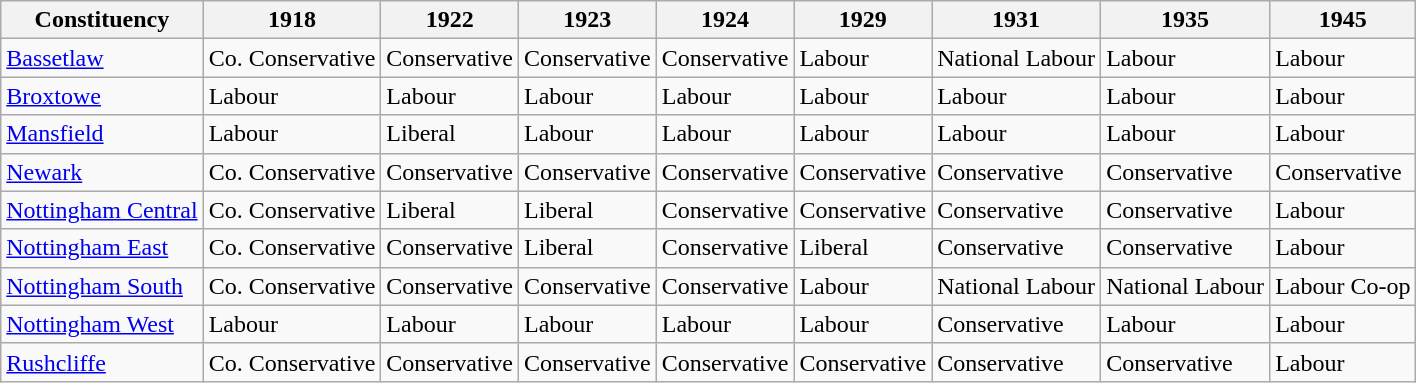<table class="wikitable sortable">
<tr>
<th>Constituency</th>
<th>1918</th>
<th>1922</th>
<th>1923</th>
<th>1924</th>
<th>1929</th>
<th>1931</th>
<th>1935</th>
<th>1945</th>
</tr>
<tr>
<td><a href='#'>Bassetlaw</a></td>
<td bgcolor=>Co. Conservative</td>
<td bgcolor=>Conservative</td>
<td bgcolor=>Conservative</td>
<td bgcolor=>Conservative</td>
<td bgcolor=>Labour</td>
<td bgcolor=>National Labour</td>
<td bgcolor=>Labour</td>
<td bgcolor=>Labour</td>
</tr>
<tr>
<td><a href='#'>Broxtowe</a></td>
<td bgcolor=>Labour</td>
<td bgcolor=>Labour</td>
<td bgcolor=>Labour</td>
<td bgcolor=>Labour</td>
<td bgcolor=>Labour</td>
<td bgcolor=>Labour</td>
<td bgcolor=>Labour</td>
<td bgcolor=>Labour</td>
</tr>
<tr>
<td><a href='#'>Mansfield</a></td>
<td bgcolor=>Labour</td>
<td bgcolor=>Liberal</td>
<td bgcolor=>Labour</td>
<td bgcolor=>Labour</td>
<td bgcolor=>Labour</td>
<td bgcolor=>Labour</td>
<td bgcolor=>Labour</td>
<td bgcolor=>Labour</td>
</tr>
<tr>
<td><a href='#'>Newark</a></td>
<td bgcolor=>Co. Conservative</td>
<td bgcolor=>Conservative</td>
<td bgcolor=>Conservative</td>
<td bgcolor=>Conservative</td>
<td bgcolor=>Conservative</td>
<td bgcolor=>Conservative</td>
<td bgcolor=>Conservative</td>
<td bgcolor=>Conservative</td>
</tr>
<tr>
<td><a href='#'>Nottingham Central</a></td>
<td bgcolor=>Co. Conservative</td>
<td bgcolor=>Liberal</td>
<td bgcolor=>Liberal</td>
<td bgcolor=>Conservative</td>
<td bgcolor=>Conservative</td>
<td bgcolor=>Conservative</td>
<td bgcolor=>Conservative</td>
<td bgcolor=>Labour</td>
</tr>
<tr>
<td><a href='#'>Nottingham East</a></td>
<td bgcolor=>Co. Conservative</td>
<td bgcolor=>Conservative</td>
<td bgcolor=>Liberal</td>
<td bgcolor=>Conservative</td>
<td bgcolor=>Liberal</td>
<td bgcolor=>Conservative</td>
<td bgcolor=>Conservative</td>
<td bgcolor=>Labour</td>
</tr>
<tr>
<td><a href='#'>Nottingham South</a></td>
<td bgcolor=>Co. Conservative</td>
<td bgcolor=>Conservative</td>
<td bgcolor=>Conservative</td>
<td bgcolor=>Conservative</td>
<td bgcolor=>Labour</td>
<td bgcolor=>National Labour</td>
<td bgcolor=>National Labour</td>
<td bgcolor=>Labour Co-op</td>
</tr>
<tr>
<td><a href='#'>Nottingham West</a></td>
<td bgcolor=>Labour</td>
<td bgcolor=>Labour</td>
<td bgcolor=>Labour</td>
<td bgcolor=>Labour</td>
<td bgcolor=>Labour</td>
<td bgcolor=>Conservative</td>
<td bgcolor=>Labour</td>
<td bgcolor=>Labour</td>
</tr>
<tr>
<td><a href='#'>Rushcliffe</a></td>
<td bgcolor=>Co. Conservative</td>
<td bgcolor=>Conservative</td>
<td bgcolor=>Conservative</td>
<td bgcolor=>Conservative</td>
<td bgcolor=>Conservative</td>
<td bgcolor=>Conservative</td>
<td bgcolor=>Conservative</td>
<td bgcolor=>Labour</td>
</tr>
</table>
